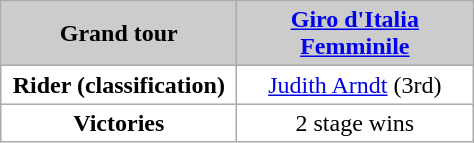<table class="wikitable" style="background-color:#ffffff; text-align:center;">
<tr ---->
<th scope="row" style="background-color:#CCCCCC; text-align:center; width:150px;">Grand tour</th>
<th scope="col" style="background-color:#CCCCCC; width:150px;"><a href='#'>Giro d'Italia Femminile</a></th>
</tr>
<tr>
<th scope="row" style="background-color:#ffffff; text-align:center;">Rider (classification)</th>
<td><a href='#'>Judith Arndt</a> (3rd)</td>
</tr>
<tr>
<th scope="row" style="background-color:#ffffff; text-align:center;">Victories</th>
<td>2 stage wins</td>
</tr>
</table>
